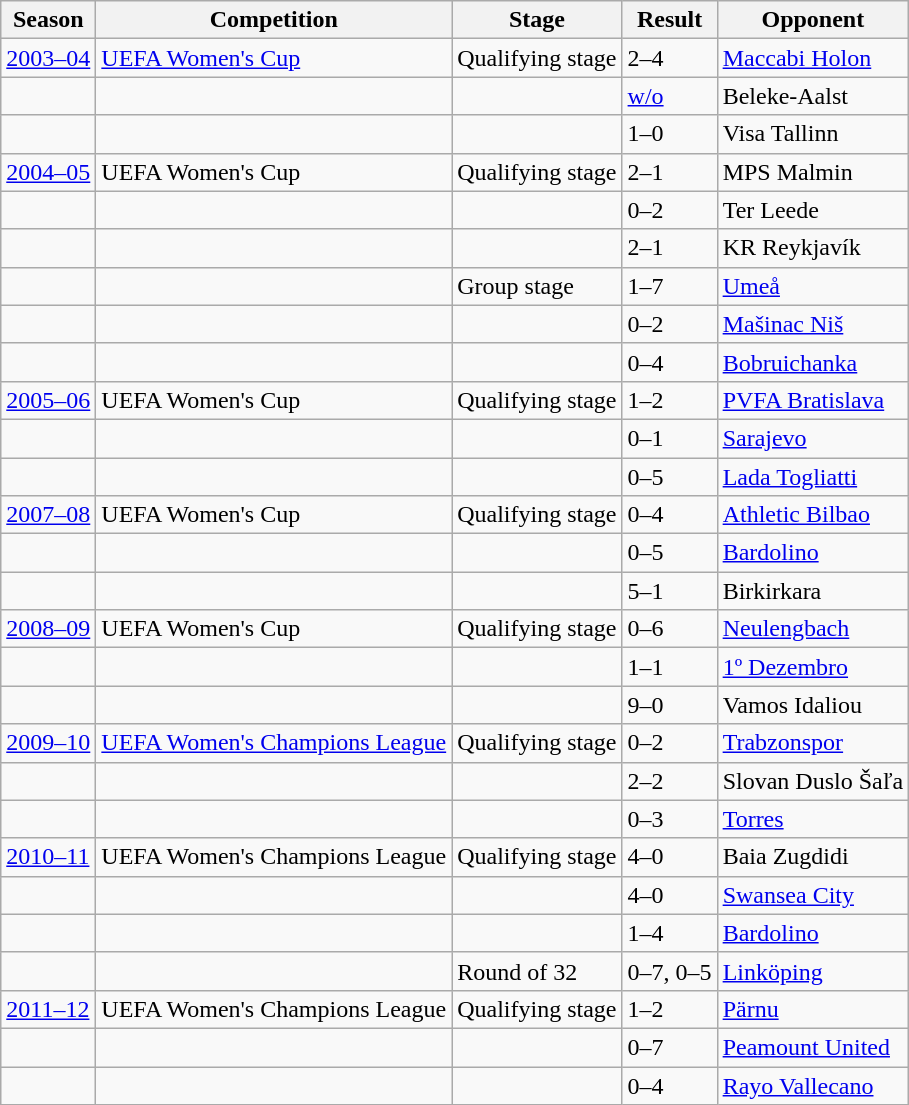<table class="wikitable">
<tr>
<th>Season</th>
<th>Competition</th>
<th>Stage</th>
<th>Result</th>
<th>Opponent</th>
</tr>
<tr>
<td><a href='#'>2003–04</a></td>
<td><a href='#'>UEFA Women's Cup</a></td>
<td>Qualifying stage</td>
<td>2–4</td>
<td> <a href='#'>Maccabi Holon</a></td>
</tr>
<tr>
<td></td>
<td></td>
<td></td>
<td><a href='#'>w/o</a></td>
<td> Beleke-Aalst</td>
</tr>
<tr>
<td></td>
<td></td>
<td></td>
<td>1–0</td>
<td> Visa Tallinn</td>
</tr>
<tr>
<td><a href='#'>2004–05</a></td>
<td>UEFA Women's Cup</td>
<td>Qualifying stage</td>
<td>2–1</td>
<td> MPS Malmin</td>
</tr>
<tr>
<td></td>
<td></td>
<td></td>
<td>0–2</td>
<td> Ter Leede</td>
</tr>
<tr>
<td></td>
<td></td>
<td></td>
<td>2–1</td>
<td> KR Reykjavík</td>
</tr>
<tr>
<td></td>
<td></td>
<td>Group stage</td>
<td>1–7</td>
<td> <a href='#'>Umeå</a></td>
</tr>
<tr>
<td></td>
<td></td>
<td></td>
<td>0–2</td>
<td> <a href='#'>Mašinac Niš</a></td>
</tr>
<tr>
<td></td>
<td></td>
<td></td>
<td>0–4</td>
<td> <a href='#'>Bobruichanka</a></td>
</tr>
<tr>
<td><a href='#'>2005–06</a></td>
<td>UEFA Women's Cup</td>
<td>Qualifying stage</td>
<td>1–2</td>
<td> <a href='#'>PVFA Bratislava</a></td>
</tr>
<tr>
<td></td>
<td></td>
<td></td>
<td>0–1</td>
<td> <a href='#'>Sarajevo</a></td>
</tr>
<tr>
<td></td>
<td></td>
<td></td>
<td>0–5</td>
<td> <a href='#'>Lada Togliatti</a></td>
</tr>
<tr>
<td><a href='#'>2007–08</a></td>
<td>UEFA Women's Cup</td>
<td>Qualifying stage</td>
<td>0–4</td>
<td> <a href='#'>Athletic Bilbao</a></td>
</tr>
<tr>
<td></td>
<td></td>
<td></td>
<td>0–5</td>
<td> <a href='#'>Bardolino</a></td>
</tr>
<tr>
<td></td>
<td></td>
<td></td>
<td>5–1</td>
<td> Birkirkara</td>
</tr>
<tr>
<td><a href='#'>2008–09</a></td>
<td>UEFA Women's Cup</td>
<td>Qualifying stage</td>
<td>0–6</td>
<td> <a href='#'>Neulengbach</a></td>
</tr>
<tr>
<td></td>
<td></td>
<td></td>
<td>1–1</td>
<td> <a href='#'>1º Dezembro</a></td>
</tr>
<tr>
<td></td>
<td></td>
<td></td>
<td>9–0</td>
<td> Vamos Idaliou</td>
</tr>
<tr>
<td><a href='#'>2009–10</a></td>
<td><a href='#'>UEFA Women's Champions League</a></td>
<td>Qualifying stage</td>
<td>0–2</td>
<td> <a href='#'>Trabzonspor</a></td>
</tr>
<tr>
<td></td>
<td></td>
<td></td>
<td>2–2</td>
<td> Slovan Duslo Šaľa</td>
</tr>
<tr>
<td></td>
<td></td>
<td></td>
<td>0–3</td>
<td> <a href='#'>Torres</a></td>
</tr>
<tr>
<td><a href='#'>2010–11</a></td>
<td>UEFA Women's Champions League</td>
<td>Qualifying stage</td>
<td>4–0</td>
<td> Baia Zugdidi</td>
</tr>
<tr>
<td></td>
<td></td>
<td></td>
<td>4–0</td>
<td> <a href='#'>Swansea City</a></td>
</tr>
<tr>
<td></td>
<td></td>
<td></td>
<td>1–4</td>
<td> <a href='#'>Bardolino</a></td>
</tr>
<tr>
<td></td>
<td></td>
<td>Round of 32</td>
<td>0–7, 0–5</td>
<td> <a href='#'>Linköping</a></td>
</tr>
<tr>
<td><a href='#'>2011–12</a></td>
<td>UEFA Women's Champions League</td>
<td>Qualifying stage</td>
<td>1–2</td>
<td> <a href='#'>Pärnu</a></td>
</tr>
<tr>
<td></td>
<td></td>
<td></td>
<td>0–7</td>
<td> <a href='#'>Peamount United</a></td>
</tr>
<tr>
<td></td>
<td></td>
<td></td>
<td>0–4</td>
<td> <a href='#'>Rayo Vallecano</a></td>
</tr>
</table>
